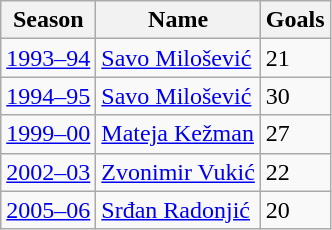<table class="wikitable">
<tr>
<th>Season</th>
<th>Name</th>
<th>Goals</th>
</tr>
<tr>
<td><a href='#'>1993–94</a></td>
<td> <a href='#'>Savo Milošević</a></td>
<td>21</td>
</tr>
<tr>
<td><a href='#'>1994–95</a></td>
<td> <a href='#'>Savo Milošević</a></td>
<td>30</td>
</tr>
<tr>
<td><a href='#'>1999–00</a></td>
<td> <a href='#'>Mateja Kežman</a></td>
<td>27</td>
</tr>
<tr>
<td><a href='#'>2002–03</a></td>
<td> <a href='#'>Zvonimir Vukić</a></td>
<td>22</td>
</tr>
<tr>
<td><a href='#'>2005–06</a></td>
<td> <a href='#'>Srđan Radonjić</a></td>
<td>20</td>
</tr>
</table>
